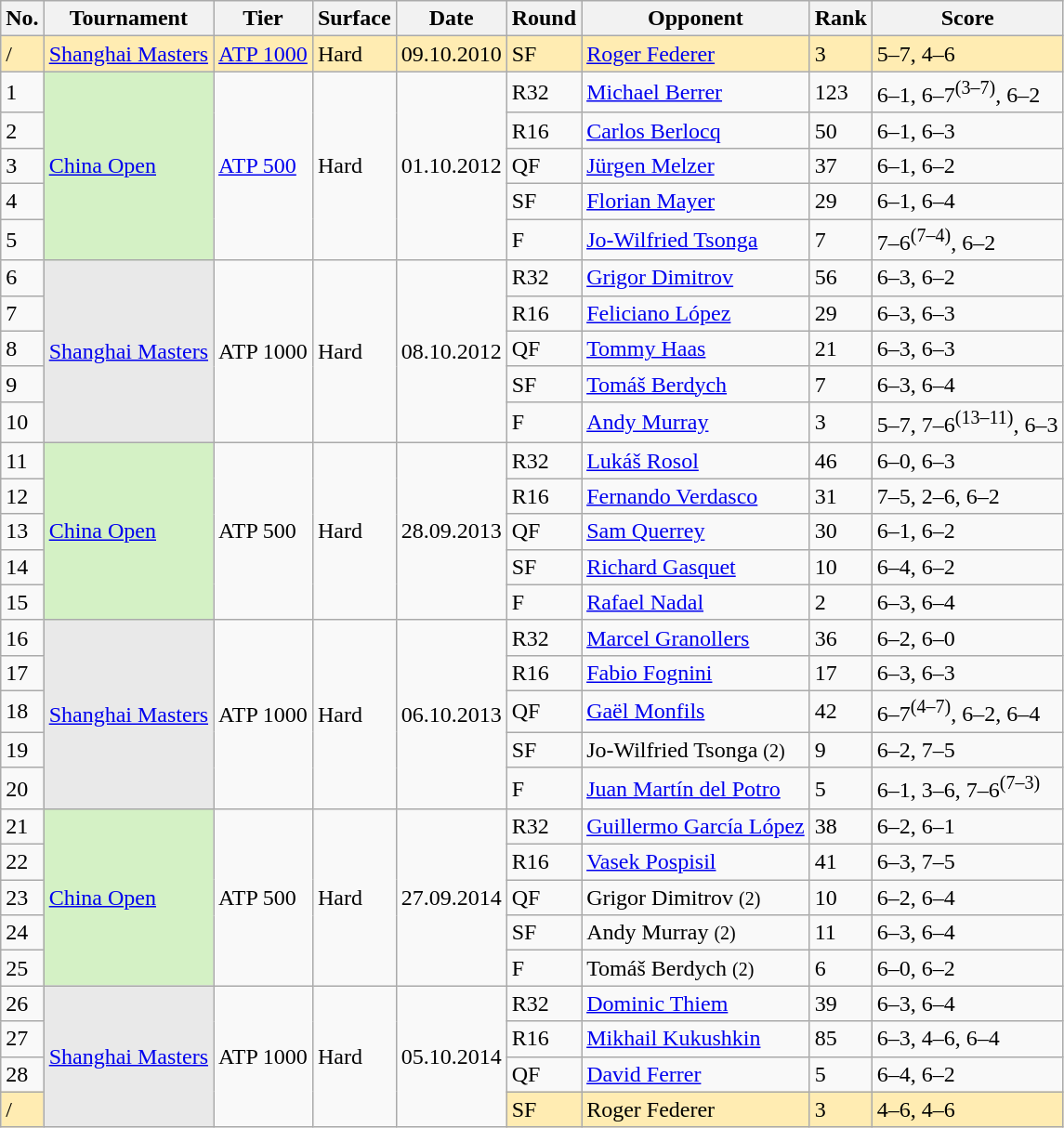<table class="wikitable nowrap">
<tr>
<th>No.</th>
<th>Tournament</th>
<th>Tier</th>
<th>Surface</th>
<th>Date</th>
<th>Round</th>
<th>Opponent</th>
<th>Rank</th>
<th>Score</th>
</tr>
<tr bgcolor=#FFECB2>
<td>/</td>
<td><a href='#'>Shanghai Masters</a></td>
<td><a href='#'>ATP 1000</a></td>
<td>Hard</td>
<td>09.10.2010</td>
<td>SF</td>
<td> <a href='#'>Roger Federer</a></td>
<td>3</td>
<td>5–7, 4–6</td>
</tr>
<tr>
<td>1</td>
<td bgcolor=#D4F1C5 rowspan="5"><a href='#'>China Open</a></td>
<td rowspan="5"><a href='#'>ATP 500</a></td>
<td rowspan="5">Hard</td>
<td rowspan="5">01.10.2012</td>
<td>R32</td>
<td> <a href='#'>Michael Berrer</a></td>
<td>123</td>
<td>6–1, 6–7<sup>(3–7)</sup>, 6–2</td>
</tr>
<tr>
<td>2</td>
<td>R16</td>
<td> <a href='#'>Carlos Berlocq</a></td>
<td>50</td>
<td>6–1, 6–3</td>
</tr>
<tr>
<td>3</td>
<td>QF</td>
<td> <a href='#'>Jürgen Melzer</a></td>
<td>37</td>
<td>6–1, 6–2</td>
</tr>
<tr>
<td>4</td>
<td>SF</td>
<td> <a href='#'>Florian Mayer</a></td>
<td>29</td>
<td>6–1, 6–4</td>
</tr>
<tr>
<td>5</td>
<td>F</td>
<td> <a href='#'>Jo-Wilfried Tsonga</a></td>
<td>7</td>
<td>7–6<sup>(7–4)</sup>, 6–2</td>
</tr>
<tr>
<td>6</td>
<td bgcolor=#E9E9E9 rowspan="5"><a href='#'>Shanghai Masters</a></td>
<td rowspan="5">ATP 1000</td>
<td rowspan="5">Hard</td>
<td rowspan="5">08.10.2012</td>
<td>R32</td>
<td> <a href='#'>Grigor Dimitrov</a></td>
<td>56</td>
<td>6–3, 6–2</td>
</tr>
<tr>
<td>7</td>
<td>R16</td>
<td> <a href='#'>Feliciano López</a></td>
<td>29</td>
<td>6–3, 6–3</td>
</tr>
<tr>
<td>8</td>
<td>QF</td>
<td> <a href='#'>Tommy Haas</a></td>
<td>21</td>
<td>6–3, 6–3</td>
</tr>
<tr>
<td>9</td>
<td>SF</td>
<td> <a href='#'>Tomáš Berdych</a></td>
<td>7</td>
<td>6–3, 6–4</td>
</tr>
<tr>
<td>10</td>
<td>F</td>
<td> <a href='#'>Andy Murray</a></td>
<td>3</td>
<td>5–7, 7–6<sup>(13–11)</sup>, 6–3</td>
</tr>
<tr>
<td>11</td>
<td bgcolor=#D4F1C5 rowspan="5"><a href='#'>China Open</a></td>
<td rowspan="5">ATP 500</td>
<td rowspan="5">Hard</td>
<td rowspan="5">28.09.2013</td>
<td>R32</td>
<td> <a href='#'>Lukáš Rosol</a></td>
<td>46</td>
<td>6–0, 6–3</td>
</tr>
<tr>
<td>12</td>
<td>R16</td>
<td> <a href='#'>Fernando Verdasco</a></td>
<td>31</td>
<td>7–5, 2–6, 6–2</td>
</tr>
<tr>
<td>13</td>
<td>QF</td>
<td> <a href='#'>Sam Querrey</a></td>
<td>30</td>
<td>6–1, 6–2</td>
</tr>
<tr>
<td>14</td>
<td>SF</td>
<td> <a href='#'>Richard Gasquet</a></td>
<td>10</td>
<td>6–4, 6–2</td>
</tr>
<tr>
<td>15</td>
<td>F</td>
<td> <a href='#'>Rafael Nadal</a></td>
<td>2</td>
<td>6–3, 6–4</td>
</tr>
<tr>
<td>16</td>
<td bgcolor=#E9E9E9 rowspan="5"><a href='#'>Shanghai Masters</a></td>
<td rowspan="5">ATP 1000</td>
<td rowspan="5">Hard</td>
<td rowspan="5">06.10.2013</td>
<td>R32</td>
<td> <a href='#'>Marcel Granollers</a></td>
<td>36</td>
<td>6–2, 6–0</td>
</tr>
<tr>
<td>17</td>
<td>R16</td>
<td> <a href='#'>Fabio Fognini</a></td>
<td>17</td>
<td>6–3, 6–3</td>
</tr>
<tr>
<td>18</td>
<td>QF</td>
<td> <a href='#'>Gaël Monfils</a></td>
<td>42</td>
<td>6–7<sup>(4–7)</sup>, 6–2, 6–4</td>
</tr>
<tr>
<td>19</td>
<td>SF</td>
<td> Jo-Wilfried Tsonga <small>(2)</small></td>
<td>9</td>
<td>6–2, 7–5</td>
</tr>
<tr>
<td>20</td>
<td>F</td>
<td> <a href='#'>Juan Martín del Potro</a></td>
<td>5</td>
<td>6–1, 3–6, 7–6<sup>(7–3)</sup></td>
</tr>
<tr>
<td>21</td>
<td bgcolor=#D4F1C5 rowspan="5"><a href='#'>China Open</a></td>
<td rowspan="5">ATP 500</td>
<td rowspan="5">Hard</td>
<td rowspan="5">27.09.2014</td>
<td>R32</td>
<td> <a href='#'>Guillermo García López</a></td>
<td>38</td>
<td>6–2, 6–1</td>
</tr>
<tr>
<td>22</td>
<td>R16</td>
<td> <a href='#'>Vasek Pospisil</a></td>
<td>41</td>
<td>6–3, 7–5</td>
</tr>
<tr>
<td>23</td>
<td>QF</td>
<td> Grigor Dimitrov <small>(2)</small></td>
<td>10</td>
<td>6–2, 6–4</td>
</tr>
<tr>
<td>24</td>
<td>SF</td>
<td> Andy Murray <small>(2)</small></td>
<td>11</td>
<td>6–3, 6–4</td>
</tr>
<tr>
<td>25</td>
<td>F</td>
<td> Tomáš Berdych <small>(2)</small></td>
<td>6</td>
<td>6–0, 6–2</td>
</tr>
<tr>
<td>26</td>
<td bgcolor=#E9E9E9 rowspan="4"><a href='#'>Shanghai Masters</a></td>
<td rowspan="4">ATP 1000</td>
<td rowspan="4">Hard</td>
<td rowspan="4">05.10.2014</td>
<td>R32</td>
<td> <a href='#'>Dominic Thiem</a></td>
<td>39</td>
<td>6–3, 6–4</td>
</tr>
<tr>
<td>27</td>
<td>R16</td>
<td> <a href='#'>Mikhail Kukushkin</a></td>
<td>85</td>
<td>6–3, 4–6, 6–4</td>
</tr>
<tr>
<td>28</td>
<td>QF</td>
<td> <a href='#'>David Ferrer</a></td>
<td>5</td>
<td>6–4, 6–2</td>
</tr>
<tr bgcolor=#FFECB2>
<td>/</td>
<td>SF</td>
<td> Roger Federer</td>
<td>3</td>
<td>4–6, 4–6</td>
</tr>
</table>
